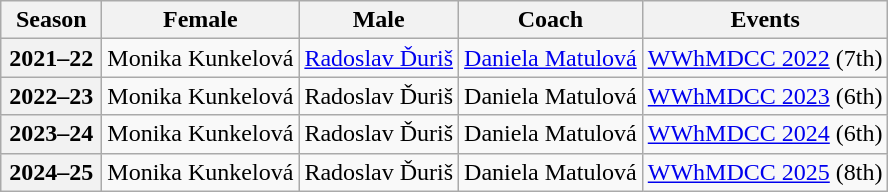<table class="wikitable">
<tr>
<th scope="col" width=60>Season</th>
<th scope="col">Female</th>
<th scope="col">Male</th>
<th scope="col">Coach</th>
<th scope="col">Events</th>
</tr>
<tr>
<th scope="row">2021–22</th>
<td>Monika Kunkelová</td>
<td><a href='#'>Radoslav Ďuriš</a></td>
<td><a href='#'>Daniela Matulová</a></td>
<td><a href='#'>WWhMDCC 2022</a> (7th)</td>
</tr>
<tr>
<th scope="row">2022–23</th>
<td>Monika Kunkelová</td>
<td>Radoslav Ďuriš</td>
<td>Daniela Matulová</td>
<td><a href='#'>WWhMDCC 2023</a> (6th)</td>
</tr>
<tr>
<th scope="row">2023–24</th>
<td>Monika Kunkelová</td>
<td>Radoslav Ďuriš</td>
<td>Daniela Matulová</td>
<td><a href='#'>WWhMDCC 2024</a> (6th)</td>
</tr>
<tr>
<th scope="row">2024–25</th>
<td>Monika Kunkelová</td>
<td>Radoslav Ďuriš</td>
<td>Daniela Matulová</td>
<td><a href='#'>WWhMDCC 2025</a> (8th)</td>
</tr>
</table>
